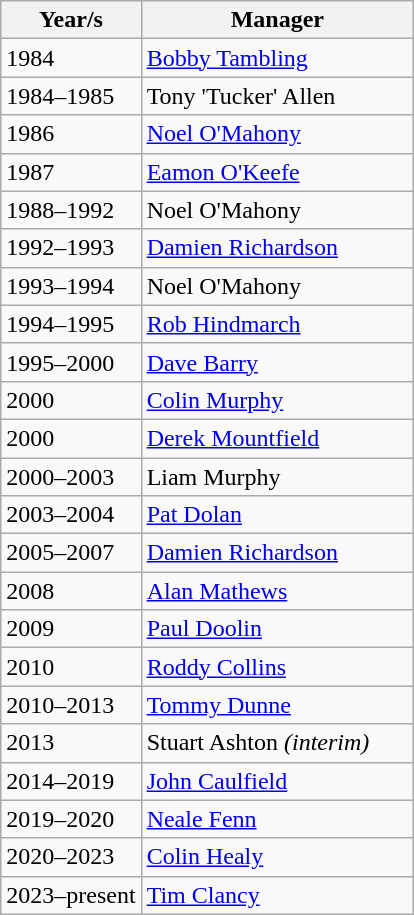<table class="wikitable">
<tr>
<th Align=Left>Year/s</th>
<th Align=Left>Manager</th>
</tr>
<tr>
<td style="width:34%;">1984</td>
<td style="width:70%;"> <a href='#'>Bobby Tambling</a></td>
</tr>
<tr>
<td>1984–1985</td>
<td> Tony 'Tucker' Allen</td>
</tr>
<tr>
<td>1986</td>
<td> <a href='#'>Noel O'Mahony</a></td>
</tr>
<tr>
<td>1987</td>
<td> <a href='#'>Eamon O'Keefe</a></td>
</tr>
<tr>
<td>1988–1992</td>
<td> Noel O'Mahony</td>
</tr>
<tr>
<td>1992–1993</td>
<td> <a href='#'>Damien Richardson</a></td>
</tr>
<tr>
<td>1993–1994</td>
<td> Noel O'Mahony</td>
</tr>
<tr>
<td>1994–1995</td>
<td> <a href='#'>Rob Hindmarch</a></td>
</tr>
<tr>
<td>1995–2000</td>
<td> <a href='#'>Dave Barry</a></td>
</tr>
<tr>
<td>2000</td>
<td> <a href='#'>Colin Murphy</a></td>
</tr>
<tr>
<td>2000</td>
<td> <a href='#'>Derek Mountfield</a></td>
</tr>
<tr>
<td>2000–2003</td>
<td> Liam Murphy</td>
</tr>
<tr>
<td>2003–2004</td>
<td> <a href='#'>Pat Dolan</a></td>
</tr>
<tr>
<td>2005–2007</td>
<td> <a href='#'>Damien Richardson</a></td>
</tr>
<tr>
<td>2008</td>
<td> <a href='#'>Alan Mathews</a></td>
</tr>
<tr>
<td>2009</td>
<td> <a href='#'>Paul Doolin</a></td>
</tr>
<tr>
<td>2010</td>
<td> <a href='#'>Roddy Collins</a></td>
</tr>
<tr>
<td>2010–2013</td>
<td> <a href='#'>Tommy Dunne</a></td>
</tr>
<tr>
<td>2013</td>
<td> Stuart Ashton <em>(interim)</em></td>
</tr>
<tr>
<td>2014–2019</td>
<td> <a href='#'>John Caulfield</a></td>
</tr>
<tr>
<td>2019–2020</td>
<td> <a href='#'>Neale Fenn</a></td>
</tr>
<tr>
<td>2020–2023</td>
<td> <a href='#'>Colin Healy</a></td>
</tr>
<tr>
<td>2023–present</td>
<td> <a href='#'>Tim Clancy</a></td>
</tr>
</table>
